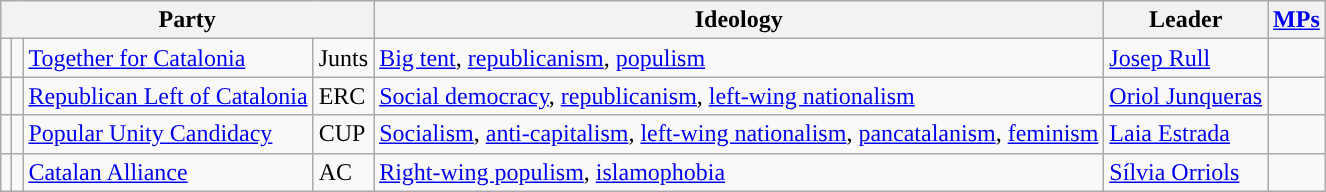<table class="wikitable">
<tr>
<th colspan="4">Party</th>
<th>Ideology</th>
<th>Leader</th>
<th><a href='#'>MPs</a></th>
</tr>
<tr>
<td></td>
<td align="center"></td>
<td><a href='#'>Together for Catalonia</a><br></td>
<td>Junts</td>
<td><a href='#'>Big tent</a>, <a href='#'>republicanism</a>, <a href='#'>populism</a></td>
<td><a href='#'>Josep Rull</a></td>
<td></td>
</tr>
<tr>
<td></td>
<td align="center"></td>
<td><a href='#'>Republican Left of Catalonia</a><br></td>
<td>ERC</td>
<td><a href='#'>Social democracy</a>, <a href='#'>republicanism</a>,  <a href='#'>left-wing nationalism</a></td>
<td><a href='#'>Oriol Junqueras</a></td>
<td></td>
</tr>
<tr>
<td></td>
<td align="center"></td>
<td><a href='#'>Popular Unity Candidacy</a><br></td>
<td>CUP</td>
<td><a href='#'>Socialism</a>, <a href='#'>anti-capitalism</a>, <a href='#'>left-wing nationalism</a>, <a href='#'>pancatalanism</a>, <a href='#'>feminism</a></td>
<td><a href='#'>Laia Estrada</a></td>
<td></td>
</tr>
<tr>
<td></td>
<td align="center"></td>
<td><a href='#'>Catalan Alliance</a><br></td>
<td>AC</td>
<td><a href='#'>Right-wing populism</a>, <a href='#'>islamophobia</a></td>
<td><a href='#'>Sílvia Orriols</a></td>
<td></td>
</tr>
</table>
